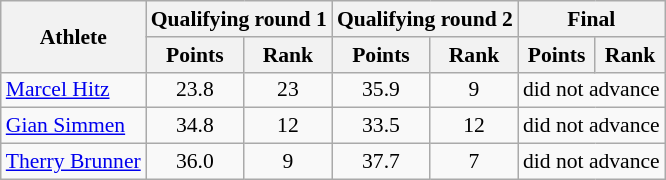<table class="wikitable" style="font-size:90%">
<tr>
<th rowspan="2">Athlete</th>
<th colspan="2">Qualifying round 1</th>
<th colspan="2">Qualifying round 2</th>
<th colspan="2">Final</th>
</tr>
<tr>
<th>Points</th>
<th>Rank</th>
<th>Points</th>
<th>Rank</th>
<th>Points</th>
<th>Rank</th>
</tr>
<tr>
<td><a href='#'>Marcel Hitz</a></td>
<td align="center">23.8</td>
<td align="center">23</td>
<td align="center">35.9</td>
<td align="center">9</td>
<td colspan="2">did not advance</td>
</tr>
<tr>
<td><a href='#'>Gian Simmen</a></td>
<td align="center">34.8</td>
<td align="center">12</td>
<td align="center">33.5</td>
<td align="center">12</td>
<td colspan="2">did not advance</td>
</tr>
<tr>
<td><a href='#'>Therry Brunner</a></td>
<td align="center">36.0</td>
<td align="center">9</td>
<td align="center">37.7</td>
<td align="center">7</td>
<td colspan="2">did not advance</td>
</tr>
</table>
